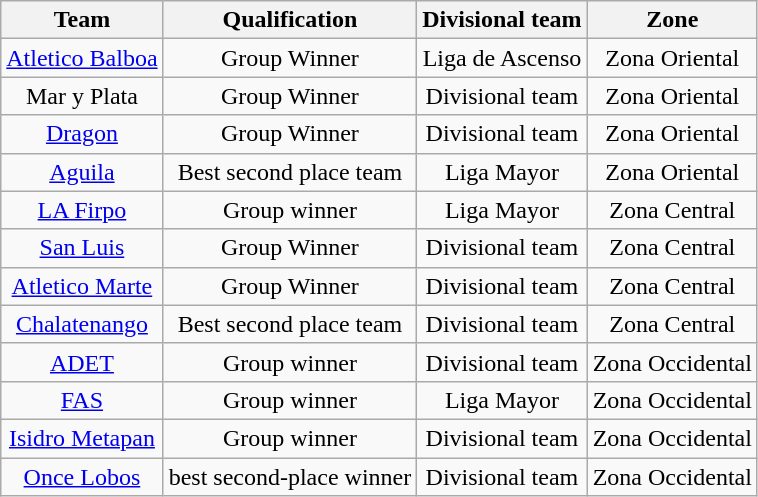<table class="wikitable sortable" style="text-align:center">
<tr>
<th>Team</th>
<th>Qualification</th>
<th>Divisional team</th>
<th>Zone</th>
</tr>
<tr>
<td><a href='#'>Atletico Balboa</a></td>
<td>Group Winner</td>
<td>Liga de Ascenso</td>
<td>Zona Oriental</td>
</tr>
<tr>
<td>Mar y Plata</td>
<td>Group Winner</td>
<td>Divisional team</td>
<td>Zona Oriental</td>
</tr>
<tr>
<td><a href='#'>Dragon</a></td>
<td>Group Winner</td>
<td>Divisional team</td>
<td>Zona Oriental</td>
</tr>
<tr>
<td><a href='#'>Aguila</a></td>
<td>Best second place team</td>
<td>Liga Mayor</td>
<td>Zona Oriental</td>
</tr>
<tr>
<td><a href='#'>LA Firpo</a></td>
<td>Group winner</td>
<td>Liga Mayor</td>
<td>Zona Central</td>
</tr>
<tr>
<td><a href='#'>San Luis</a></td>
<td>Group Winner</td>
<td>Divisional team</td>
<td>Zona Central</td>
</tr>
<tr>
<td><a href='#'>Atletico Marte</a></td>
<td>Group Winner</td>
<td>Divisional team</td>
<td>Zona Central</td>
</tr>
<tr>
<td><a href='#'>Chalatenango</a></td>
<td>Best second place team</td>
<td>Divisional team</td>
<td>Zona Central</td>
</tr>
<tr>
<td><a href='#'>ADET</a></td>
<td>Group winner</td>
<td>Divisional team</td>
<td>Zona Occidental</td>
</tr>
<tr>
<td><a href='#'>FAS</a></td>
<td>Group winner</td>
<td>Liga Mayor</td>
<td>Zona Occidental</td>
</tr>
<tr>
<td><a href='#'>Isidro Metapan</a></td>
<td>Group winner</td>
<td>Divisional team</td>
<td>Zona Occidental</td>
</tr>
<tr>
<td><a href='#'>Once Lobos</a></td>
<td>best second-place winner</td>
<td>Divisional team</td>
<td>Zona Occidental</td>
</tr>
</table>
